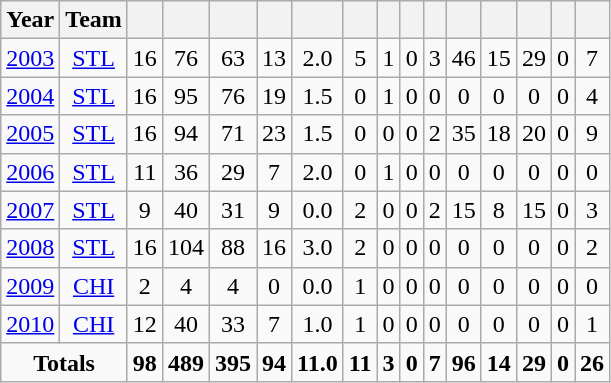<table class="wikitable sortable" style="text-align: center;">
<tr>
<th>Year</th>
<th>Team</th>
<th></th>
<th></th>
<th></th>
<th></th>
<th></th>
<th></th>
<th></th>
<th></th>
<th></th>
<th></th>
<th></th>
<th></th>
<th></th>
<th></th>
</tr>
<tr>
<td><a href='#'>2003</a></td>
<td><a href='#'>STL</a></td>
<td>16</td>
<td>76</td>
<td>63</td>
<td>13</td>
<td>2.0</td>
<td>5</td>
<td>1</td>
<td>0</td>
<td>3</td>
<td>46</td>
<td>15</td>
<td>29</td>
<td>0</td>
<td>7</td>
</tr>
<tr>
<td><a href='#'>2004</a></td>
<td><a href='#'>STL</a></td>
<td>16</td>
<td>95</td>
<td>76</td>
<td>19</td>
<td>1.5</td>
<td>0</td>
<td>1</td>
<td>0</td>
<td>0</td>
<td>0</td>
<td>0</td>
<td>0</td>
<td>0</td>
<td>4</td>
</tr>
<tr>
<td><a href='#'>2005</a></td>
<td><a href='#'>STL</a></td>
<td>16</td>
<td>94</td>
<td>71</td>
<td>23</td>
<td>1.5</td>
<td>0</td>
<td>0</td>
<td>0</td>
<td>2</td>
<td>35</td>
<td>18</td>
<td>20</td>
<td>0</td>
<td>9</td>
</tr>
<tr>
<td><a href='#'>2006</a></td>
<td><a href='#'>STL</a></td>
<td>11</td>
<td>36</td>
<td>29</td>
<td>7</td>
<td>2.0</td>
<td>0</td>
<td>1</td>
<td>0</td>
<td>0</td>
<td>0</td>
<td>0</td>
<td>0</td>
<td>0</td>
<td>0</td>
</tr>
<tr>
<td><a href='#'>2007</a></td>
<td><a href='#'>STL</a></td>
<td>9</td>
<td>40</td>
<td>31</td>
<td>9</td>
<td>0.0</td>
<td>2</td>
<td>0</td>
<td>0</td>
<td>2</td>
<td>15</td>
<td>8</td>
<td>15</td>
<td>0</td>
<td>3</td>
</tr>
<tr>
<td><a href='#'>2008</a></td>
<td><a href='#'>STL</a></td>
<td>16</td>
<td>104</td>
<td>88</td>
<td>16</td>
<td>3.0</td>
<td>2</td>
<td>0</td>
<td>0</td>
<td>0</td>
<td>0</td>
<td>0</td>
<td>0</td>
<td>0</td>
<td>2</td>
</tr>
<tr>
<td><a href='#'>2009</a></td>
<td><a href='#'>CHI</a></td>
<td>2</td>
<td>4</td>
<td>4</td>
<td>0</td>
<td>0.0</td>
<td>1</td>
<td>0</td>
<td>0</td>
<td>0</td>
<td>0</td>
<td>0</td>
<td>0</td>
<td>0</td>
<td>0</td>
</tr>
<tr>
<td><a href='#'>2010</a></td>
<td><a href='#'>CHI</a></td>
<td>12</td>
<td>40</td>
<td>33</td>
<td>7</td>
<td>1.0</td>
<td>1</td>
<td>0</td>
<td>0</td>
<td>0</td>
<td>0</td>
<td>0</td>
<td>0</td>
<td>0</td>
<td>1</td>
</tr>
<tr class="sortbottom">
<td colspan="2"><strong>Totals</strong></td>
<td><strong>98</strong></td>
<td><strong>489</strong></td>
<td><strong>395</strong></td>
<td><strong>94</strong></td>
<td><strong>11.0</strong></td>
<td><strong>11</strong></td>
<td><strong>3</strong></td>
<td><strong>0</strong></td>
<td><strong>7</strong></td>
<td><strong>96</strong></td>
<td><strong>14</strong></td>
<td><strong>29</strong></td>
<td><strong>0</strong></td>
<td><strong>26</strong></td>
</tr>
</table>
